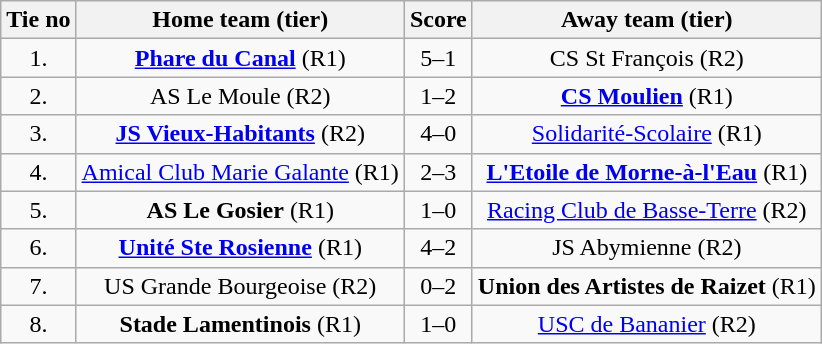<table class="wikitable" style="text-align: center">
<tr>
<th>Tie no</th>
<th>Home team (tier)</th>
<th>Score</th>
<th>Away team (tier)</th>
</tr>
<tr>
<td>1.</td>
<td> <strong><a href='#'>Phare du Canal</a></strong> (R1)</td>
<td>5–1</td>
<td>CS St François (R2) </td>
</tr>
<tr>
<td>2.</td>
<td> AS Le Moule (R2)</td>
<td>1–2</td>
<td><strong><a href='#'>CS Moulien</a></strong> (R1) </td>
</tr>
<tr>
<td>3.</td>
<td> <strong><a href='#'>JS Vieux-Habitants</a></strong> (R2)</td>
<td>4–0</td>
<td><a href='#'>Solidarité-Scolaire</a> (R1) </td>
</tr>
<tr>
<td>4.</td>
<td> <a href='#'>Amical Club Marie Galante</a> (R1)</td>
<td>2–3 </td>
<td><strong><a href='#'>L'Etoile de Morne-à-l'Eau</a></strong> (R1) </td>
</tr>
<tr>
<td>5.</td>
<td> <strong>AS Le Gosier</strong> (R1)</td>
<td>1–0</td>
<td><a href='#'>Racing Club de Basse-Terre</a> (R2) </td>
</tr>
<tr>
<td>6.</td>
<td> <strong><a href='#'>Unité Ste Rosienne</a></strong> (R1)</td>
<td>4–2</td>
<td>JS Abymienne (R2) </td>
</tr>
<tr>
<td>7.</td>
<td> US Grande Bourgeoise (R2)</td>
<td>0–2</td>
<td><strong>Union des Artistes de Raizet</strong> (R1) </td>
</tr>
<tr>
<td>8.</td>
<td> <strong>Stade Lamentinois</strong> (R1)</td>
<td>1–0</td>
<td><a href='#'>USC de Bananier</a> (R2) </td>
</tr>
</table>
